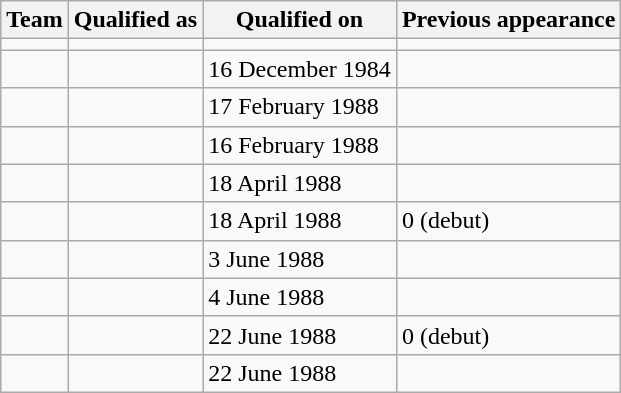<table class="wikitable sortable" style="text-align:left;">
<tr>
<th>Team</th>
<th>Qualified as</th>
<th>Qualified on</th>
<th>Previous appearance</th>
</tr>
<tr>
<td></td>
<td></td>
<td></td>
<td></td>
</tr>
<tr>
<td></td>
<td></td>
<td>16 December 1984</td>
<td></td>
</tr>
<tr>
<td></td>
<td></td>
<td>17 February 1988</td>
<td></td>
</tr>
<tr>
<td></td>
<td></td>
<td>16 February 1988</td>
<td></td>
</tr>
<tr>
<td></td>
<td></td>
<td>18 April 1988</td>
<td></td>
</tr>
<tr>
<td></td>
<td></td>
<td>18 April 1988</td>
<td>0 (debut)</td>
</tr>
<tr>
<td></td>
<td></td>
<td>3 June 1988</td>
<td></td>
</tr>
<tr>
<td></td>
<td></td>
<td>4 June 1988</td>
<td></td>
</tr>
<tr>
<td></td>
<td></td>
<td>22 June 1988</td>
<td>0 (debut)</td>
</tr>
<tr>
<td></td>
<td></td>
<td>22 June 1988</td>
<td></td>
</tr>
</table>
